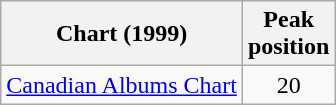<table class="wikitable sortable">
<tr>
<th align="left">Chart (1999)</th>
<th style="text-align:center;">Peak<br>position</th>
</tr>
<tr>
<td align="left"><a href='#'>Canadian Albums Chart</a></td>
<td style="text-align:center;">20</td>
</tr>
</table>
